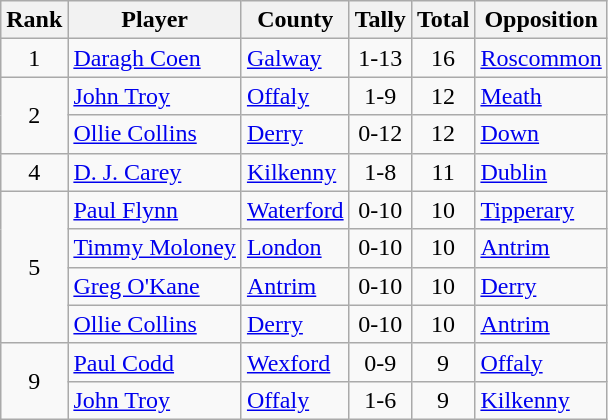<table class="wikitable">
<tr>
<th>Rank</th>
<th>Player</th>
<th>County</th>
<th>Tally</th>
<th>Total</th>
<th>Opposition</th>
</tr>
<tr>
<td rowspan=1 align=center>1</td>
<td><a href='#'>Daragh Coen</a></td>
<td><a href='#'>Galway</a></td>
<td align=center>1-13</td>
<td align=center>16</td>
<td><a href='#'>Roscommon</a></td>
</tr>
<tr>
<td rowspan=2 align=center>2</td>
<td><a href='#'>John Troy</a></td>
<td><a href='#'>Offaly</a></td>
<td align=center>1-9</td>
<td align=center>12</td>
<td><a href='#'>Meath</a></td>
</tr>
<tr>
<td><a href='#'>Ollie Collins</a></td>
<td><a href='#'>Derry</a></td>
<td align=center>0-12</td>
<td align=center>12</td>
<td><a href='#'>Down</a></td>
</tr>
<tr>
<td rowspan=1 align=center>4</td>
<td><a href='#'>D. J. Carey</a></td>
<td><a href='#'>Kilkenny</a></td>
<td align=center>1-8</td>
<td align=center>11</td>
<td><a href='#'>Dublin</a></td>
</tr>
<tr>
<td rowspan=4 align=center>5</td>
<td><a href='#'>Paul Flynn</a></td>
<td><a href='#'>Waterford</a></td>
<td align=center>0-10</td>
<td align=center>10</td>
<td><a href='#'>Tipperary</a></td>
</tr>
<tr>
<td><a href='#'>Timmy Moloney</a></td>
<td><a href='#'>London</a></td>
<td align=center>0-10</td>
<td align=center>10</td>
<td><a href='#'>Antrim</a></td>
</tr>
<tr>
<td><a href='#'>Greg O'Kane</a></td>
<td><a href='#'>Antrim</a></td>
<td align=center>0-10</td>
<td align=center>10</td>
<td><a href='#'>Derry</a></td>
</tr>
<tr>
<td><a href='#'>Ollie Collins</a></td>
<td><a href='#'>Derry</a></td>
<td align=center>0-10</td>
<td align=center>10</td>
<td><a href='#'>Antrim</a></td>
</tr>
<tr>
<td rowspan=2 align=center>9</td>
<td><a href='#'>Paul Codd</a></td>
<td><a href='#'>Wexford</a></td>
<td align=center>0-9</td>
<td align=center>9</td>
<td><a href='#'>Offaly</a></td>
</tr>
<tr>
<td><a href='#'>John Troy</a></td>
<td><a href='#'>Offaly</a></td>
<td align=center>1-6</td>
<td align=center>9</td>
<td><a href='#'>Kilkenny</a></td>
</tr>
</table>
